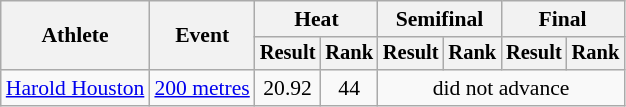<table class="wikitable" style="font-size:90%">
<tr>
<th rowspan="2">Athlete</th>
<th rowspan="2">Event</th>
<th colspan="2">Heat</th>
<th colspan="2">Semifinal</th>
<th colspan="2">Final</th>
</tr>
<tr style="font-size:95%">
<th>Result</th>
<th>Rank</th>
<th>Result</th>
<th>Rank</th>
<th>Result</th>
<th>Rank</th>
</tr>
<tr style=text-align:center>
<td style=text-align:left><a href='#'>Harold Houston</a></td>
<td style=text-align:left><a href='#'>200 metres</a></td>
<td>20.92</td>
<td>44</td>
<td colspan=4>did not advance</td>
</tr>
</table>
